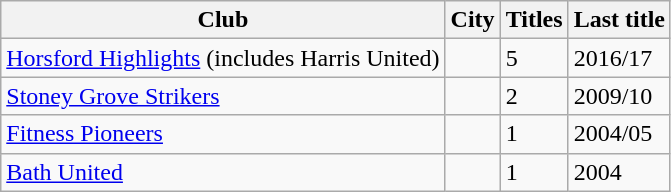<table class="wikitable">
<tr>
<th>Club</th>
<th>City</th>
<th>Titles</th>
<th>Last title</th>
</tr>
<tr>
<td><a href='#'>Horsford Highlights</a> (includes Harris United)</td>
<td></td>
<td>5</td>
<td>2016/17</td>
</tr>
<tr>
<td><a href='#'>Stoney Grove Strikers</a></td>
<td></td>
<td>2</td>
<td>2009/10</td>
</tr>
<tr>
<td><a href='#'>Fitness Pioneers</a></td>
<td></td>
<td>1</td>
<td>2004/05</td>
</tr>
<tr>
<td><a href='#'>Bath United</a></td>
<td></td>
<td>1</td>
<td>2004</td>
</tr>
</table>
